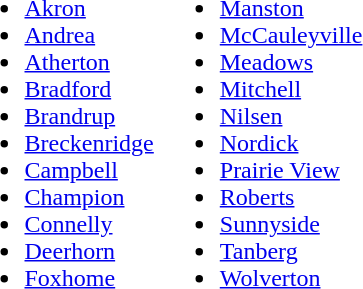<table>
<tr ---- valign="top">
<td><br><ul><li><a href='#'>Akron</a></li><li><a href='#'>Andrea</a></li><li><a href='#'>Atherton</a></li><li><a href='#'>Bradford</a></li><li><a href='#'>Brandrup</a></li><li><a href='#'>Breckenridge</a></li><li><a href='#'>Campbell</a></li><li><a href='#'>Champion</a></li><li><a href='#'>Connelly</a></li><li><a href='#'>Deerhorn</a></li><li><a href='#'>Foxhome</a></li></ul></td>
<td><br><ul><li><a href='#'>Manston</a></li><li><a href='#'>McCauleyville</a></li><li><a href='#'>Meadows</a></li><li><a href='#'>Mitchell</a></li><li><a href='#'>Nilsen</a></li><li><a href='#'>Nordick</a></li><li><a href='#'>Prairie View</a></li><li><a href='#'>Roberts</a></li><li><a href='#'>Sunnyside</a></li><li><a href='#'>Tanberg</a></li><li><a href='#'>Wolverton</a></li></ul></td>
</tr>
</table>
